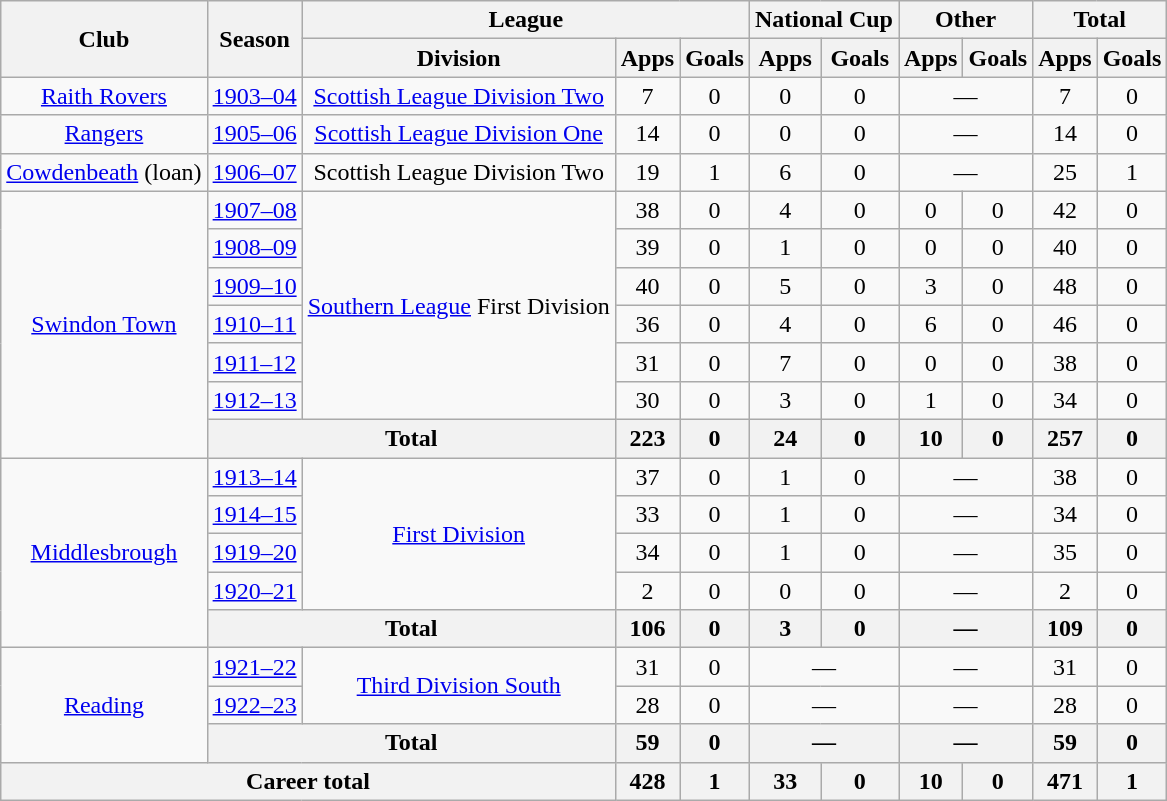<table class="wikitable" style="text-align: center">
<tr>
<th rowspan="2">Club</th>
<th rowspan="2">Season</th>
<th colspan="3">League</th>
<th colspan="2">National Cup</th>
<th colspan="2">Other</th>
<th colspan="2">Total</th>
</tr>
<tr>
<th>Division</th>
<th>Apps</th>
<th>Goals</th>
<th>Apps</th>
<th>Goals</th>
<th>Apps</th>
<th>Goals</th>
<th>Apps</th>
<th>Goals</th>
</tr>
<tr>
<td><a href='#'>Raith Rovers</a></td>
<td><a href='#'>1903–04</a></td>
<td><a href='#'>Scottish League Division Two</a></td>
<td>7</td>
<td>0</td>
<td>0</td>
<td>0</td>
<td colspan="2">—</td>
<td>7</td>
<td>0</td>
</tr>
<tr>
<td><a href='#'>Rangers</a></td>
<td><a href='#'>1905–06</a></td>
<td><a href='#'>Scottish League Division One</a></td>
<td>14</td>
<td>0</td>
<td>0</td>
<td>0</td>
<td colspan="2">—</td>
<td>14</td>
<td>0</td>
</tr>
<tr>
<td><a href='#'>Cowdenbeath</a> (loan)</td>
<td><a href='#'>1906–07</a></td>
<td>Scottish League Division Two</td>
<td>19</td>
<td>1</td>
<td>6</td>
<td>0</td>
<td colspan="2">—</td>
<td>25</td>
<td>1</td>
</tr>
<tr>
<td rowspan="7"><a href='#'>Swindon Town</a></td>
<td><a href='#'>1907–08</a></td>
<td rowspan="6"><a href='#'>Southern League</a> First Division</td>
<td>38</td>
<td>0</td>
<td>4</td>
<td>0</td>
<td>0</td>
<td>0</td>
<td>42</td>
<td>0</td>
</tr>
<tr>
<td><a href='#'>1908–09</a></td>
<td>39</td>
<td>0</td>
<td>1</td>
<td>0</td>
<td>0</td>
<td>0</td>
<td>40</td>
<td>0</td>
</tr>
<tr>
<td><a href='#'>1909–10</a></td>
<td>40</td>
<td>0</td>
<td>5</td>
<td>0</td>
<td>3</td>
<td>0</td>
<td>48</td>
<td>0</td>
</tr>
<tr>
<td><a href='#'>1910–11</a></td>
<td>36</td>
<td>0</td>
<td>4</td>
<td>0</td>
<td>6</td>
<td>0</td>
<td>46</td>
<td>0</td>
</tr>
<tr>
<td><a href='#'>1911–12</a></td>
<td>31</td>
<td>0</td>
<td>7</td>
<td>0</td>
<td>0</td>
<td>0</td>
<td>38</td>
<td>0</td>
</tr>
<tr>
<td><a href='#'>1912–13</a></td>
<td>30</td>
<td>0</td>
<td>3</td>
<td>0</td>
<td>1</td>
<td>0</td>
<td>34</td>
<td>0</td>
</tr>
<tr>
<th colspan="2">Total</th>
<th>223</th>
<th>0</th>
<th>24</th>
<th>0</th>
<th>10</th>
<th>0</th>
<th>257</th>
<th>0</th>
</tr>
<tr>
<td rowspan="5"><a href='#'>Middlesbrough</a></td>
<td><a href='#'>1913–14</a></td>
<td rowspan="4"><a href='#'>First Division</a></td>
<td>37</td>
<td>0</td>
<td>1</td>
<td>0</td>
<td colspan="2">—</td>
<td>38</td>
<td>0</td>
</tr>
<tr>
<td><a href='#'>1914–15</a></td>
<td>33</td>
<td>0</td>
<td>1</td>
<td>0</td>
<td colspan="2">—</td>
<td>34</td>
<td>0</td>
</tr>
<tr>
<td><a href='#'>1919–20</a></td>
<td>34</td>
<td>0</td>
<td>1</td>
<td>0</td>
<td colspan="2">—</td>
<td>35</td>
<td>0</td>
</tr>
<tr>
<td><a href='#'>1920–21</a></td>
<td>2</td>
<td>0</td>
<td>0</td>
<td>0</td>
<td colspan="2">—</td>
<td>2</td>
<td>0</td>
</tr>
<tr>
<th colspan="2">Total</th>
<th>106</th>
<th>0</th>
<th>3</th>
<th>0</th>
<th colspan="2">—</th>
<th>109</th>
<th>0</th>
</tr>
<tr>
<td rowspan="3"><a href='#'>Reading</a></td>
<td><a href='#'>1921–22</a></td>
<td rowspan="2"><a href='#'>Third Division South</a></td>
<td>31</td>
<td>0</td>
<td colspan="2">—</td>
<td colspan="2">—</td>
<td>31</td>
<td>0</td>
</tr>
<tr>
<td><a href='#'>1922–23</a></td>
<td>28</td>
<td>0</td>
<td colspan="2">—</td>
<td colspan="2">—</td>
<td>28</td>
<td>0</td>
</tr>
<tr>
<th colspan="2">Total</th>
<th>59</th>
<th>0</th>
<th colspan="2">—</th>
<th colspan="2">—</th>
<th>59</th>
<th>0</th>
</tr>
<tr>
<th colspan="3">Career total</th>
<th>428</th>
<th>1</th>
<th>33</th>
<th>0</th>
<th>10</th>
<th>0</th>
<th>471</th>
<th>1</th>
</tr>
</table>
